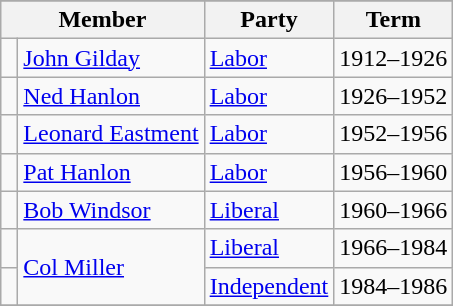<table class="wikitable">
<tr>
</tr>
<tr>
<th colspan="2">Member</th>
<th>Party</th>
<th>Term</th>
</tr>
<tr>
<td> </td>
<td><a href='#'>John Gilday</a></td>
<td><a href='#'>Labor</a></td>
<td>1912–1926</td>
</tr>
<tr>
<td></td>
<td><a href='#'>Ned Hanlon</a></td>
<td><a href='#'>Labor</a></td>
<td>1926–1952</td>
</tr>
<tr>
<td></td>
<td><a href='#'>Leonard Eastment</a></td>
<td><a href='#'>Labor</a></td>
<td>1952–1956</td>
</tr>
<tr>
<td></td>
<td><a href='#'>Pat Hanlon</a></td>
<td><a href='#'>Labor</a></td>
<td>1956–1960</td>
</tr>
<tr>
<td></td>
<td><a href='#'>Bob Windsor</a></td>
<td><a href='#'>Liberal</a></td>
<td>1960–1966</td>
</tr>
<tr>
<td></td>
<td rowspan=2><a href='#'>Col Miller</a></td>
<td><a href='#'>Liberal</a></td>
<td>1966–1984</td>
</tr>
<tr>
<td></td>
<td><a href='#'>Independent</a></td>
<td>1984–1986</td>
</tr>
<tr>
</tr>
</table>
